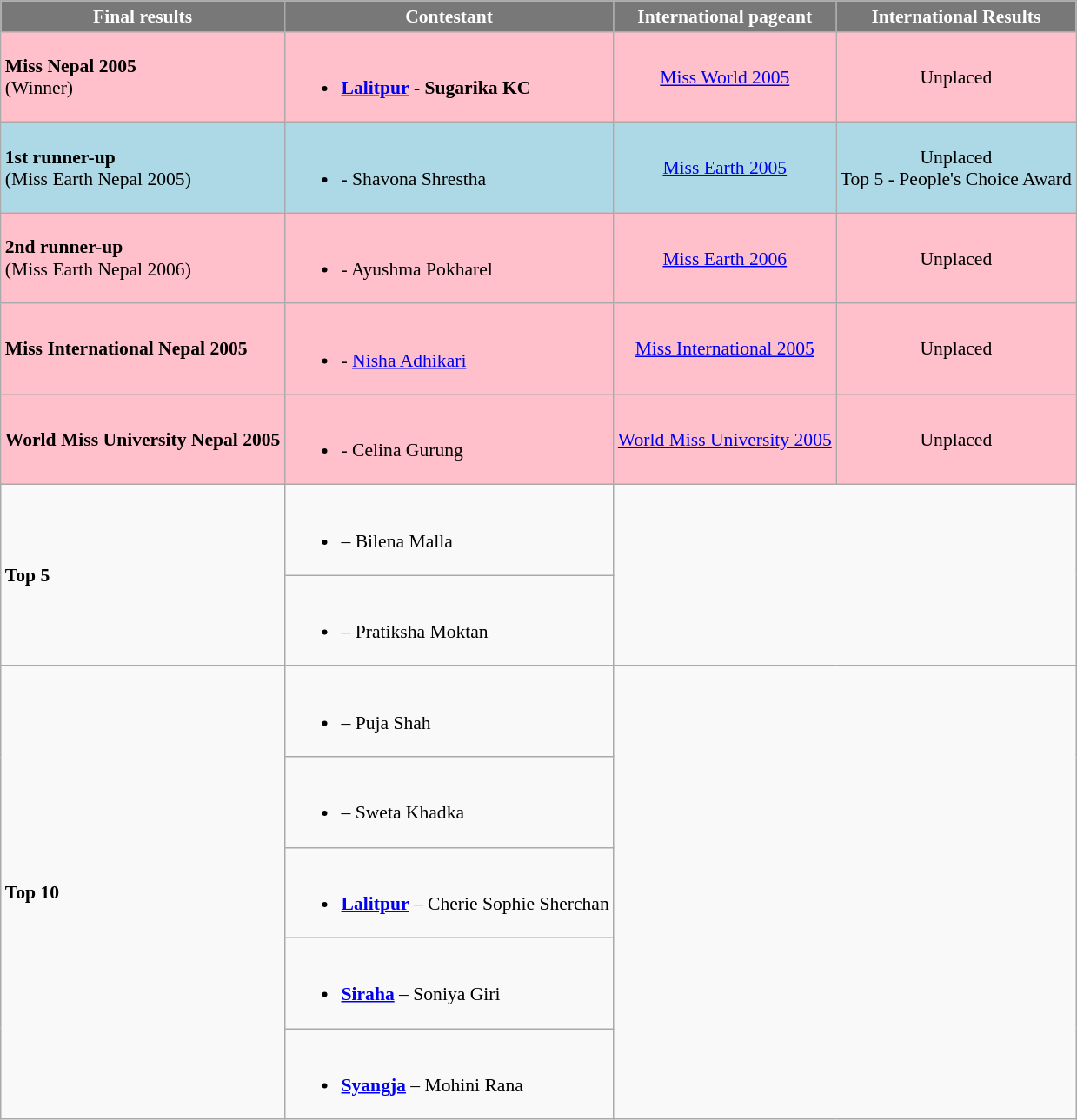<table class="wikitable sortable" style="font-size: 90%">
<tr>
<th style="background-color:#787878;color:#FFFFFF;">Final results</th>
<th style="background-color:#787878;color:#FFFFFF;">Contestant</th>
<th style="background-color:#787878;color:#FFFFFF;">International pageant</th>
<th style="background-color:#787878;color:#FFFFFF;">International Results</th>
</tr>
<tr>
<td style="background:pink;"><strong>Miss Nepal 2005</strong><br>(Winner)</td>
<td style="background:pink;"><br><ul><li><strong> <a href='#'>Lalitpur</a></strong> - <strong>Sugarika KC</strong></li></ul></td>
<td style="background:pink; text-align:center;"><a href='#'>Miss World 2005</a></td>
<td style="background:pink; text-align:center;">Unplaced</td>
</tr>
<tr>
<td style="background:lightblue;"><strong>1st runner-up</strong><br>(Miss Earth Nepal 2005)</td>
<td style="background:lightblue;"><br><ul><li><strong></strong> - Shavona Shrestha</li></ul></td>
<td style="background:lightblue; text-align:center;"><a href='#'>Miss Earth 2005</a></td>
<td style="background:lightblue; text-align:center;">Unplaced <br> Top 5 - People's Choice Award</td>
</tr>
<tr>
<td style="background:pink;"><strong>2nd runner-up</strong><br>(Miss Earth Nepal 2006)</td>
<td style="background:pink;"><br><ul><li><strong></strong> - Ayushma Pokharel</li></ul></td>
<td style="background:pink; text-align:center;"><a href='#'>Miss Earth 2006</a></td>
<td style="background:pink; text-align:center;">Unplaced</td>
</tr>
<tr>
<td style="background:pink;"><strong>Miss International Nepal 2005</strong></td>
<td style="background:pink;"><br><ul><li><strong></strong> - <a href='#'>Nisha Adhikari</a></li></ul></td>
<td style="background:pink; text-align:center;"><a href='#'>Miss International 2005</a></td>
<td style="background:pink; text-align:center;">Unplaced</td>
</tr>
<tr>
<td style="background:pink;"><strong>World Miss University Nepal 2005</strong><br></td>
<td style="background:pink;"><br><ul><li><strong></strong> - Celina Gurung</li></ul></td>
<td style="background:pink; text-align:center;"><a href='#'>World Miss University 2005</a></td>
<td style="background:pink; text-align:center;">Unplaced</td>
</tr>
<tr>
<td rowspan="2"><strong>Top 5</strong></td>
<td><br><ul><li><strong></strong> – Bilena Malla</li></ul></td>
<td colspan="2" rowspan="2"></td>
</tr>
<tr>
<td><br><ul><li><strong></strong> – Pratiksha Moktan</li></ul></td>
</tr>
<tr>
<td rowspan="5"><strong>Top 10</strong></td>
<td><br><ul><li><strong></strong> – Puja Shah</li></ul></td>
<td colspan="2" rowspan="5"></td>
</tr>
<tr>
<td><br><ul><li><strong></strong> – Sweta Khadka</li></ul></td>
</tr>
<tr>
<td><br><ul><li><strong> <a href='#'>Lalitpur</a></strong> – Cherie Sophie Sherchan</li></ul></td>
</tr>
<tr>
<td><br><ul><li><strong> <a href='#'>Siraha</a></strong> – Soniya Giri</li></ul></td>
</tr>
<tr>
<td><br><ul><li><strong> <a href='#'>Syangja</a></strong> – Mohini Rana</li></ul></td>
</tr>
</table>
